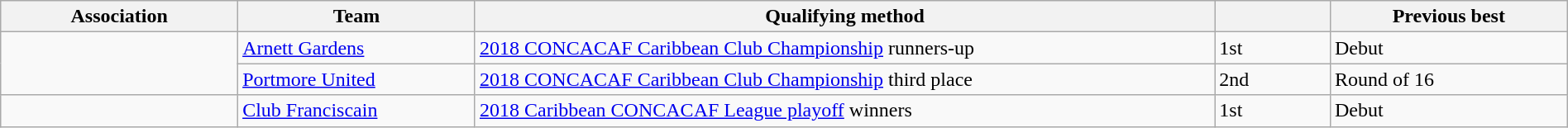<table class="wikitable" style="table-layout:fixed;width:100%;">
<tr>
<th width=15%>Association</th>
<th width=15%>Team</th>
<th width=48%>Qualifying method</th>
<th width=7%> </th>
<th width=15%>Previous best </th>
</tr>
<tr>
<td rowspan=2></td>
<td><a href='#'>Arnett Gardens</a></td>
<td><a href='#'>2018 CONCACAF Caribbean Club Championship</a> runners-up</td>
<td>1st</td>
<td>Debut</td>
</tr>
<tr>
<td><a href='#'>Portmore United</a></td>
<td><a href='#'>2018 CONCACAF Caribbean Club Championship</a> third place</td>
<td>2nd </td>
<td>Round of 16 </td>
</tr>
<tr>
<td></td>
<td><a href='#'>Club Franciscain</a></td>
<td><a href='#'>2018 Caribbean CONCACAF League playoff</a> winners</td>
<td>1st</td>
<td>Debut</td>
</tr>
</table>
